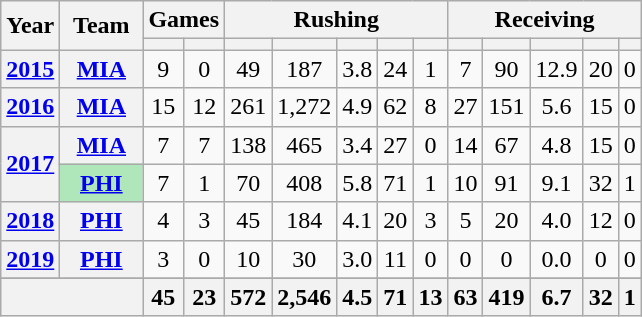<table class= "wikitable" style="text-align:center;">
<tr>
<th rowspan="2">Year</th>
<th rowspan="2">Team</th>
<th colspan="2">Games</th>
<th colspan="5">Rushing</th>
<th colspan="5">Receiving</th>
</tr>
<tr>
<th></th>
<th></th>
<th></th>
<th></th>
<th></th>
<th></th>
<th></th>
<th></th>
<th></th>
<th></th>
<th></th>
<th></th>
</tr>
<tr>
<th><a href='#'>2015</a></th>
<th><a href='#'>MIA</a></th>
<td>9</td>
<td>0</td>
<td>49</td>
<td>187</td>
<td>3.8</td>
<td>24</td>
<td>1</td>
<td>7</td>
<td>90</td>
<td>12.9</td>
<td>20</td>
<td>0</td>
</tr>
<tr>
<th><a href='#'>2016</a></th>
<th><a href='#'>MIA</a></th>
<td>15</td>
<td>12</td>
<td>261</td>
<td>1,272</td>
<td>4.9</td>
<td>62</td>
<td>8</td>
<td>27</td>
<td>151</td>
<td>5.6</td>
<td>15</td>
<td>0</td>
</tr>
<tr>
<th rowspan="2"><a href='#'>2017</a></th>
<th><a href='#'>MIA</a></th>
<td>7</td>
<td>7</td>
<td>138</td>
<td>465</td>
<td>3.4</td>
<td>27</td>
<td>0</td>
<td>14</td>
<td>67</td>
<td>4.8</td>
<td>15</td>
<td>0</td>
</tr>
<tr>
<th style="background:#afe6ba; width:3em;"><a href='#'>PHI</a></th>
<td>7</td>
<td>1</td>
<td>70</td>
<td>408</td>
<td>5.8</td>
<td>71</td>
<td>1</td>
<td>10</td>
<td>91</td>
<td>9.1</td>
<td>32</td>
<td>1</td>
</tr>
<tr>
<th><a href='#'>2018</a></th>
<th><a href='#'>PHI</a></th>
<td>4</td>
<td>3</td>
<td>45</td>
<td>184</td>
<td>4.1</td>
<td>20</td>
<td>3</td>
<td>5</td>
<td>20</td>
<td>4.0</td>
<td>12</td>
<td>0</td>
</tr>
<tr>
<th><a href='#'>2019</a></th>
<th><a href='#'>PHI</a></th>
<td>3</td>
<td>0</td>
<td>10</td>
<td>30</td>
<td>3.0</td>
<td>11</td>
<td>0</td>
<td>0</td>
<td>0</td>
<td>0.0</td>
<td>0</td>
<td>0</td>
</tr>
<tr>
</tr>
<tr>
<th colspan="2"></th>
<th>45</th>
<th>23</th>
<th>572</th>
<th>2,546</th>
<th>4.5</th>
<th>71</th>
<th>13</th>
<th>63</th>
<th>419</th>
<th>6.7</th>
<th>32</th>
<th>1</th>
</tr>
</table>
